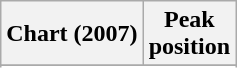<table class="wikitable plainrowheaders" style="text-align:center">
<tr>
<th scope="col">Chart (2007)</th>
<th scope="col">Peak<br> position</th>
</tr>
<tr>
</tr>
<tr>
</tr>
</table>
